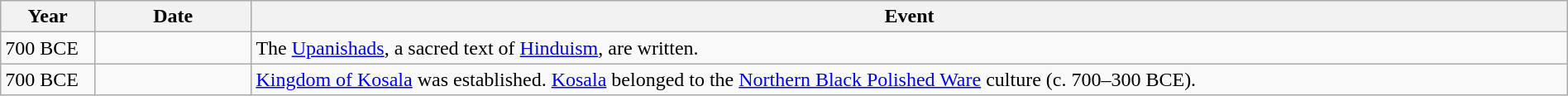<table class="wikitable" style="width:100%">
<tr>
<th style="width:6%">Year</th>
<th style="width:10%">Date</th>
<th>Event</th>
</tr>
<tr>
<td>700 BCE</td>
<td></td>
<td>The <a href='#'>Upanishads</a>, a sacred text of <a href='#'>Hinduism</a>, are written.</td>
</tr>
<tr>
<td>700 BCE</td>
<td></td>
<td><a href='#'>Kingdom of Kosala</a> was established. <a href='#'>Kosala</a> belonged to the <a href='#'>Northern Black Polished Ware</a> culture (c. 700–300 BCE).</td>
</tr>
</table>
